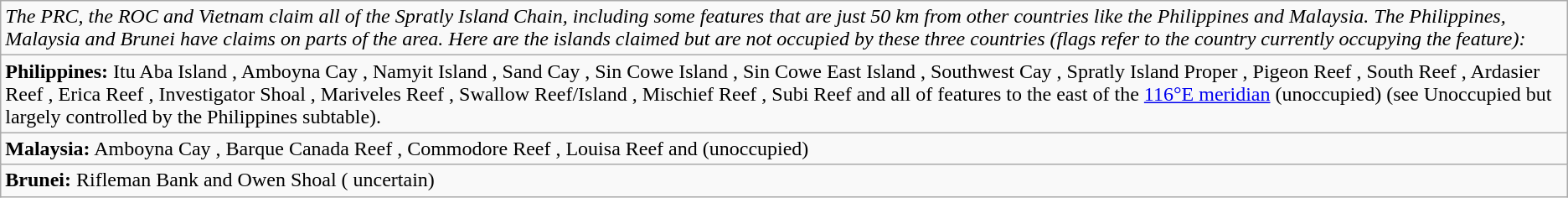<table class="wikitable">
<tr>
<td><em>The PRC, the ROC and Vietnam claim all of the Spratly Island Chain, including some features that are just 50 km from other countries like the Philippines and Malaysia. The Philippines, Malaysia and Brunei have claims on parts of the area. Here are the islands claimed but are not occupied by these three countries (flags refer to the country currently occupying the feature):</em></td>
</tr>
<tr>
<td><strong>Philippines:</strong> Itu Aba Island , Amboyna Cay , Namyit Island , Sand Cay , Sin Cowe Island , Sin Cowe East Island , Southwest Cay , Spratly Island Proper , Pigeon Reef , South Reef , Ardasier Reef , Erica Reef , Investigator Shoal , Mariveles Reef , Swallow Reef/Island , Mischief Reef , Subi Reef  and all of features to the east of the <a href='#'>116°E meridian</a> (unoccupied) (see Unoccupied but largely controlled by the Philippines subtable).</td>
</tr>
<tr>
<td><strong>Malaysia:</strong> Amboyna Cay , Barque Canada Reef , Commodore Reef , Louisa Reef  and  (unoccupied)</td>
</tr>
<tr>
<td><strong>Brunei:</strong> Rifleman Bank  and Owen Shoal ( uncertain)</td>
</tr>
</table>
